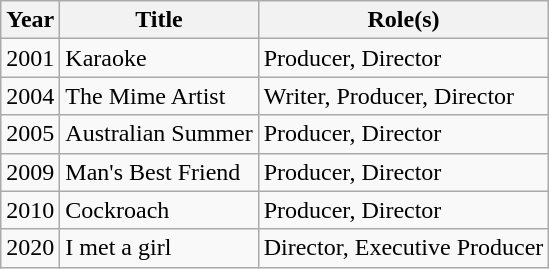<table class="wikitable">
<tr>
<th>Year</th>
<th>Title</th>
<th>Role(s)</th>
</tr>
<tr>
<td>2001</td>
<td>Karaoke</td>
<td>Producer, Director</td>
</tr>
<tr>
<td>2004</td>
<td>The Mime Artist</td>
<td>Writer, Producer, Director</td>
</tr>
<tr>
<td>2005</td>
<td>Australian Summer</td>
<td>Producer, Director</td>
</tr>
<tr>
<td>2009</td>
<td>Man's Best Friend</td>
<td>Producer, Director</td>
</tr>
<tr>
<td>2010</td>
<td>Cockroach</td>
<td>Producer, Director</td>
</tr>
<tr>
<td>2020</td>
<td>I met a girl</td>
<td>Director, Executive Producer</td>
</tr>
</table>
